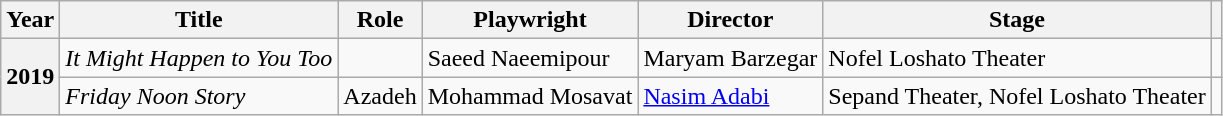<table class="wikitable plainrowheaders sortable"  style=font-size:100%>
<tr>
<th scope="col">Year</th>
<th scope="col">Title</th>
<th scope="col">Role</th>
<th scope="col">Playwright</th>
<th scope="col">Director</th>
<th scope="col" class="unsortable">Stage</th>
<th scope="col" class="unsortable"></th>
</tr>
<tr>
<th scope=row rowspan="2">2019</th>
<td><em>It Might Happen to You Too</em></td>
<td></td>
<td>Saeed Naeemipour</td>
<td>Maryam Barzegar</td>
<td>Nofel Loshato Theater</td>
<td></td>
</tr>
<tr>
<td><em>Friday Noon Story</em></td>
<td>Azadeh</td>
<td>Mohammad Mosavat</td>
<td><a href='#'>Nasim Adabi</a></td>
<td>Sepand Theater, Nofel Loshato Theater</td>
<td></td>
</tr>
</table>
